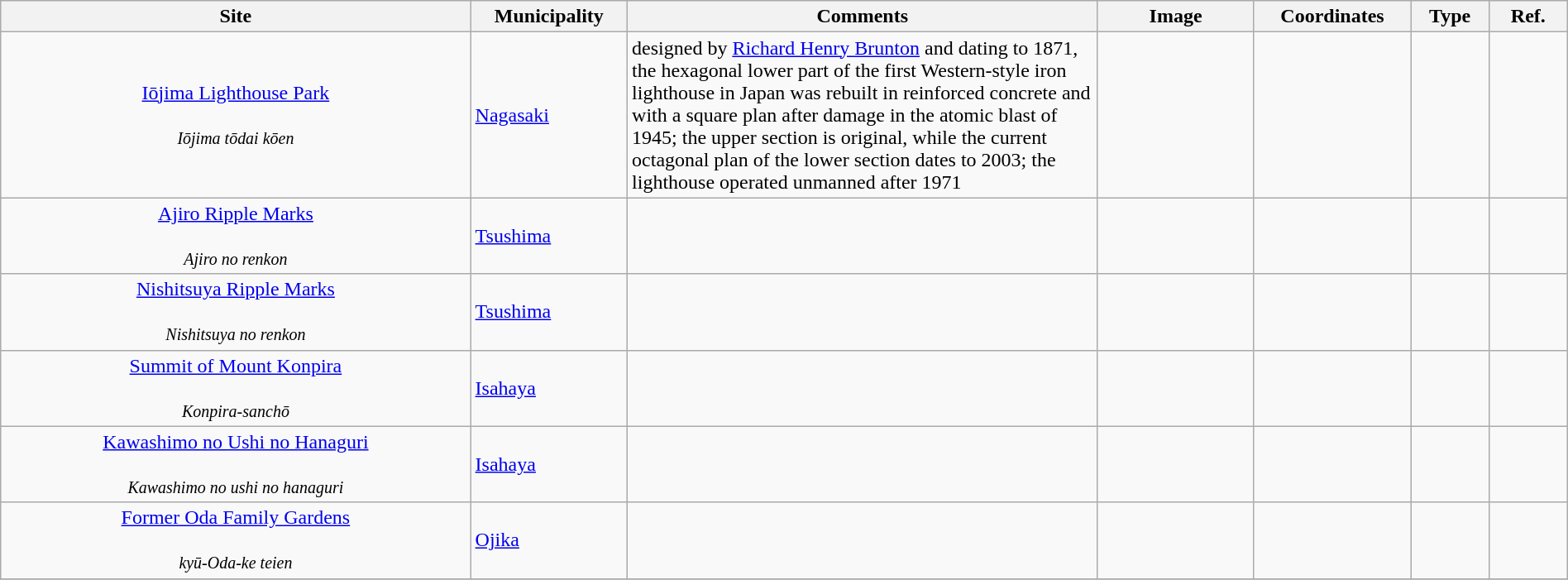<table class="wikitable sortable"  style="width:100%;">
<tr>
<th width="30%" align="left">Site</th>
<th width="10%" align="left">Municipality</th>
<th width="30%" align="left" class="unsortable">Comments</th>
<th width="10%" align="left"  class="unsortable">Image</th>
<th width="10%" align="left" class="unsortable">Coordinates</th>
<th width="5%" align="left">Type</th>
<th width="5%" align="left"  class="unsortable">Ref.</th>
</tr>
<tr>
<td align="center"><a href='#'>Iōjima Lighthouse Park</a><br><br><small><em>Iōjima tōdai kōen</em></small></td>
<td><a href='#'>Nagasaki</a></td>
<td>designed by <a href='#'>Richard Henry Brunton</a> and dating to 1871, the hexagonal lower part of the first Western-style iron lighthouse in Japan was rebuilt in reinforced concrete and with a square plan after damage in the atomic blast of 1945; the upper section is original, while the current octagonal plan of the lower section dates to 2003; the lighthouse operated unmanned after 1971</td>
<td></td>
<td></td>
<td></td>
<td></td>
</tr>
<tr>
<td align="center"><a href='#'>Ajiro Ripple Marks</a><br><br><small><em>Ajiro no renkon</em></small></td>
<td><a href='#'>Tsushima</a></td>
<td></td>
<td></td>
<td></td>
<td></td>
<td></td>
</tr>
<tr>
<td align="center"><a href='#'>Nishitsuya Ripple Marks</a><br><br><small><em>Nishitsuya no renkon</em></small></td>
<td><a href='#'>Tsushima</a></td>
<td></td>
<td></td>
<td></td>
<td></td>
<td></td>
</tr>
<tr>
<td align="center"><a href='#'>Summit of Mount Konpira</a><br><br><small><em>Konpira-sanchō</em></small></td>
<td><a href='#'>Isahaya</a></td>
<td></td>
<td></td>
<td></td>
<td></td>
<td></td>
</tr>
<tr>
<td align="center"><a href='#'>Kawashimo no Ushi no Hanaguri</a><br><br><small><em>Kawashimo no ushi no hanaguri</em></small></td>
<td><a href='#'>Isahaya</a></td>
<td></td>
<td></td>
<td></td>
<td></td>
<td></td>
</tr>
<tr>
<td align="center"><a href='#'>Former Oda Family Gardens</a><br><br><small><em>kyū-Oda-ke teien</em></small></td>
<td><a href='#'>Ojika</a></td>
<td></td>
<td></td>
<td></td>
<td></td>
<td></td>
</tr>
<tr>
</tr>
</table>
